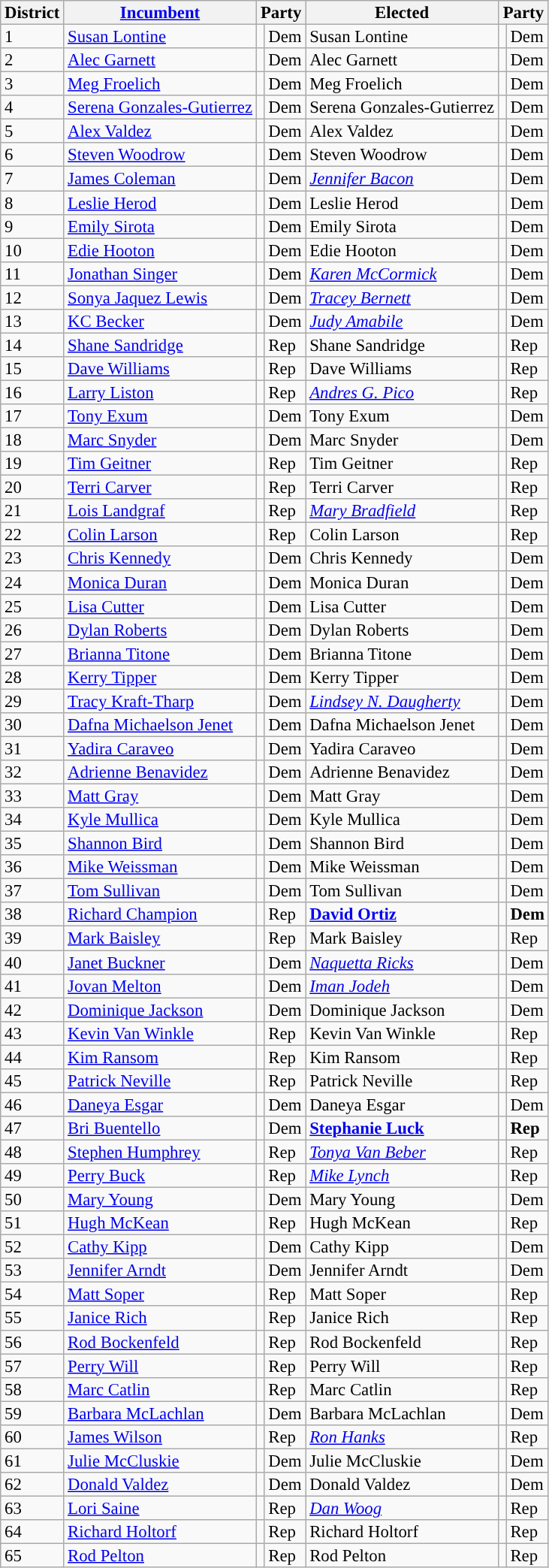<table class="sortable wikitable" style="font-size:95%;line-height:14px;">
<tr>
<th class="unsortable">District</th>
<th class="unsortable"><a href='#'>Incumbent</a></th>
<th colspan="2">Party</th>
<th class="unsortable">Elected</th>
<th colspan="2">Party</th>
</tr>
<tr>
<td>1</td>
<td><a href='#'>Susan Lontine</a></td>
<td style="background:"></td>
<td>Dem</td>
<td>Susan Lontine</td>
<td style="background:"></td>
<td>Dem</td>
</tr>
<tr>
<td>2</td>
<td><a href='#'>Alec Garnett</a></td>
<td style="background:"></td>
<td>Dem</td>
<td>Alec Garnett</td>
<td style="background:"></td>
<td>Dem</td>
</tr>
<tr>
<td>3</td>
<td><a href='#'>Meg Froelich</a></td>
<td style="background:"></td>
<td>Dem</td>
<td>Meg Froelich</td>
<td style="background:"></td>
<td>Dem</td>
</tr>
<tr>
<td>4</td>
<td><a href='#'>Serena Gonzales-Gutierrez</a></td>
<td style="background:"></td>
<td>Dem</td>
<td>Serena Gonzales-Gutierrez</td>
<td style="background:"></td>
<td>Dem</td>
</tr>
<tr>
<td>5</td>
<td><a href='#'>Alex Valdez</a></td>
<td style="background:"></td>
<td>Dem</td>
<td>Alex Valdez</td>
<td style="background:"></td>
<td>Dem</td>
</tr>
<tr>
<td>6</td>
<td><a href='#'>Steven Woodrow</a></td>
<td style="background:"></td>
<td>Dem</td>
<td>Steven Woodrow</td>
<td style="background:"></td>
<td>Dem</td>
</tr>
<tr>
<td>7</td>
<td><a href='#'>James Coleman</a></td>
<td style="background:"></td>
<td>Dem</td>
<td><em><a href='#'>Jennifer Bacon</a></em></td>
<td style="background:"></td>
<td>Dem</td>
</tr>
<tr>
<td>8</td>
<td><a href='#'>Leslie Herod</a></td>
<td style="background:"></td>
<td>Dem</td>
<td>Leslie Herod</td>
<td style="background:"></td>
<td>Dem</td>
</tr>
<tr>
<td>9</td>
<td><a href='#'>Emily Sirota</a></td>
<td style="background:"></td>
<td>Dem</td>
<td>Emily Sirota</td>
<td style="background:"></td>
<td>Dem</td>
</tr>
<tr>
<td>10</td>
<td><a href='#'>Edie Hooton</a></td>
<td style="background:"></td>
<td>Dem</td>
<td>Edie Hooton</td>
<td style="background:"></td>
<td>Dem</td>
</tr>
<tr>
<td>11</td>
<td><a href='#'>Jonathan Singer</a></td>
<td style="background:"></td>
<td>Dem</td>
<td><em><a href='#'>Karen McCormick</a></em></td>
<td style="background:"></td>
<td>Dem</td>
</tr>
<tr>
<td>12</td>
<td><a href='#'>Sonya Jaquez Lewis</a></td>
<td style="background:"></td>
<td>Dem</td>
<td><em><a href='#'>Tracey Bernett</a></em></td>
<td style="background:"></td>
<td>Dem</td>
</tr>
<tr>
<td>13</td>
<td><a href='#'>KC Becker</a></td>
<td style="background:"></td>
<td>Dem</td>
<td><em><a href='#'>Judy Amabile</a></em></td>
<td style="background:"></td>
<td>Dem</td>
</tr>
<tr>
<td>14</td>
<td><a href='#'>Shane Sandridge</a></td>
<td style="background:"></td>
<td>Rep</td>
<td>Shane Sandridge</td>
<td style="background:"></td>
<td>Rep</td>
</tr>
<tr>
<td>15</td>
<td><a href='#'>Dave Williams</a></td>
<td style="background:"></td>
<td>Rep</td>
<td>Dave Williams</td>
<td style="background:"></td>
<td>Rep</td>
</tr>
<tr>
<td>16</td>
<td><a href='#'>Larry Liston</a></td>
<td style="background:"></td>
<td>Rep</td>
<td><em><a href='#'>Andres G. Pico</a></em></td>
<td style="background:"></td>
<td>Rep</td>
</tr>
<tr>
<td>17</td>
<td><a href='#'>Tony Exum</a></td>
<td style="background:"></td>
<td>Dem</td>
<td>Tony Exum</td>
<td style="background:"></td>
<td>Dem</td>
</tr>
<tr>
<td>18</td>
<td><a href='#'>Marc Snyder</a></td>
<td style="background:"></td>
<td>Dem</td>
<td>Marc Snyder</td>
<td style="background:"></td>
<td>Dem</td>
</tr>
<tr>
<td>19</td>
<td><a href='#'>Tim Geitner</a></td>
<td style="background:"></td>
<td>Rep</td>
<td>Tim Geitner</td>
<td style="background:"></td>
<td>Rep</td>
</tr>
<tr>
<td>20</td>
<td><a href='#'>Terri Carver</a></td>
<td style="background:"></td>
<td>Rep</td>
<td>Terri Carver</td>
<td style="background:"></td>
<td>Rep</td>
</tr>
<tr>
<td>21</td>
<td><a href='#'>Lois Landgraf</a></td>
<td style="background:"></td>
<td>Rep</td>
<td><em><a href='#'>Mary Bradfield</a></em></td>
<td style="background:"></td>
<td>Rep</td>
</tr>
<tr>
<td>22</td>
<td><a href='#'>Colin Larson</a></td>
<td style="background:"></td>
<td>Rep</td>
<td>Colin Larson</td>
<td style="background:"></td>
<td>Rep</td>
</tr>
<tr>
<td>23</td>
<td><a href='#'>Chris Kennedy</a></td>
<td style="background:"></td>
<td>Dem</td>
<td>Chris Kennedy</td>
<td style="background:"></td>
<td>Dem</td>
</tr>
<tr>
<td>24</td>
<td><a href='#'>Monica Duran</a></td>
<td style="background:"></td>
<td>Dem</td>
<td>Monica Duran</td>
<td style="background:"></td>
<td>Dem</td>
</tr>
<tr>
<td>25</td>
<td><a href='#'>Lisa Cutter</a></td>
<td style="background:"></td>
<td>Dem</td>
<td>Lisa Cutter</td>
<td style="background:"></td>
<td>Dem</td>
</tr>
<tr>
<td>26</td>
<td><a href='#'>Dylan Roberts</a></td>
<td style="background:"></td>
<td>Dem</td>
<td>Dylan Roberts</td>
<td style="background:"></td>
<td>Dem</td>
</tr>
<tr>
<td>27</td>
<td><a href='#'>Brianna Titone</a></td>
<td style="background:"></td>
<td>Dem</td>
<td>Brianna Titone</td>
<td style="background:"></td>
<td>Dem</td>
</tr>
<tr>
<td>28</td>
<td><a href='#'>Kerry Tipper</a></td>
<td style="background:"></td>
<td>Dem</td>
<td>Kerry Tipper</td>
<td style="background:"></td>
<td>Dem</td>
</tr>
<tr>
<td>29</td>
<td><a href='#'>Tracy Kraft-Tharp</a></td>
<td style="background:"></td>
<td>Dem</td>
<td><em><a href='#'>Lindsey N. Daugherty</a></em></td>
<td style="background:"></td>
<td>Dem</td>
</tr>
<tr>
<td>30</td>
<td><a href='#'>Dafna Michaelson Jenet</a></td>
<td style="background:"></td>
<td>Dem</td>
<td>Dafna Michaelson Jenet</td>
<td style="background:"></td>
<td>Dem</td>
</tr>
<tr>
<td>31</td>
<td><a href='#'>Yadira Caraveo</a></td>
<td style="background:"></td>
<td>Dem</td>
<td>Yadira Caraveo</td>
<td style="background:"></td>
<td>Dem</td>
</tr>
<tr>
<td>32</td>
<td><a href='#'>Adrienne Benavidez</a></td>
<td style="background:"></td>
<td>Dem</td>
<td>Adrienne Benavidez</td>
<td style="background:"></td>
<td>Dem</td>
</tr>
<tr>
<td>33</td>
<td><a href='#'>Matt Gray</a></td>
<td style="background:"></td>
<td>Dem</td>
<td>Matt Gray</td>
<td style="background:"></td>
<td>Dem</td>
</tr>
<tr>
<td>34</td>
<td><a href='#'>Kyle Mullica</a></td>
<td style="background:"></td>
<td>Dem</td>
<td>Kyle Mullica</td>
<td style="background:"></td>
<td>Dem</td>
</tr>
<tr>
<td>35</td>
<td><a href='#'>Shannon Bird</a></td>
<td style="background:"></td>
<td>Dem</td>
<td>Shannon Bird</td>
<td style="background:"></td>
<td>Dem</td>
</tr>
<tr>
<td>36</td>
<td><a href='#'>Mike Weissman</a></td>
<td style="background:"></td>
<td>Dem</td>
<td>Mike Weissman</td>
<td style="background:"></td>
<td>Dem</td>
</tr>
<tr>
<td>37</td>
<td><a href='#'>Tom Sullivan</a></td>
<td style="background:"></td>
<td>Dem</td>
<td>Tom Sullivan</td>
<td style="background:"></td>
<td>Dem</td>
</tr>
<tr>
<td>38</td>
<td><a href='#'>Richard Champion</a></td>
<td style="background:"></td>
<td>Rep</td>
<td><strong><a href='#'>David Ortiz</a></strong></td>
<td style="background:"></td>
<td><strong>Dem</strong></td>
</tr>
<tr>
<td>39</td>
<td><a href='#'>Mark Baisley</a></td>
<td style="background:"></td>
<td>Rep</td>
<td>Mark Baisley</td>
<td style="background:"></td>
<td>Rep</td>
</tr>
<tr>
<td>40</td>
<td><a href='#'>Janet Buckner</a></td>
<td style="background:"></td>
<td>Dem</td>
<td><em><a href='#'>Naquetta Ricks</a></em></td>
<td style="background:"></td>
<td>Dem</td>
</tr>
<tr>
<td>41</td>
<td><a href='#'>Jovan Melton</a></td>
<td style="background:"></td>
<td>Dem</td>
<td><em><a href='#'>Iman Jodeh</a></em></td>
<td style="background:"></td>
<td>Dem</td>
</tr>
<tr>
<td>42</td>
<td><a href='#'>Dominique Jackson</a></td>
<td style="background:"></td>
<td>Dem</td>
<td>Dominique Jackson</td>
<td style="background:"></td>
<td>Dem</td>
</tr>
<tr>
<td>43</td>
<td><a href='#'>Kevin Van Winkle</a></td>
<td style="background:"></td>
<td>Rep</td>
<td>Kevin Van Winkle</td>
<td style="background:"></td>
<td>Rep</td>
</tr>
<tr>
<td>44</td>
<td><a href='#'>Kim Ransom</a></td>
<td style="background:"></td>
<td>Rep</td>
<td>Kim Ransom</td>
<td style="background:"></td>
<td>Rep</td>
</tr>
<tr>
<td>45</td>
<td><a href='#'>Patrick Neville</a></td>
<td style="background:"></td>
<td>Rep</td>
<td>Patrick Neville</td>
<td style="background:"></td>
<td>Rep</td>
</tr>
<tr>
<td>46</td>
<td><a href='#'>Daneya Esgar</a></td>
<td style="background:"></td>
<td>Dem</td>
<td>Daneya Esgar</td>
<td style="background:"></td>
<td>Dem</td>
</tr>
<tr>
<td>47</td>
<td><a href='#'>Bri Buentello</a></td>
<td style="background:"></td>
<td>Dem</td>
<td><strong><a href='#'>Stephanie Luck</a></strong></td>
<td style="background:"></td>
<td><strong>Rep</strong></td>
</tr>
<tr>
<td>48</td>
<td><a href='#'>Stephen Humphrey</a></td>
<td style="background:"></td>
<td>Rep</td>
<td><em><a href='#'>Tonya Van Beber</a></em></td>
<td style="background:"></td>
<td>Rep</td>
</tr>
<tr>
<td>49</td>
<td><a href='#'>Perry Buck</a></td>
<td style="background:"></td>
<td>Rep</td>
<td><em><a href='#'>Mike Lynch</a></em></td>
<td style="background:"></td>
<td>Rep</td>
</tr>
<tr>
<td>50</td>
<td><a href='#'>Mary Young</a></td>
<td style="background:"></td>
<td>Dem</td>
<td>Mary Young</td>
<td style="background:"></td>
<td>Dem</td>
</tr>
<tr>
<td>51</td>
<td><a href='#'>Hugh McKean</a></td>
<td style="background:"></td>
<td>Rep</td>
<td>Hugh McKean</td>
<td style="background:"></td>
<td>Rep</td>
</tr>
<tr>
<td>52</td>
<td><a href='#'>Cathy Kipp</a></td>
<td style="background:"></td>
<td>Dem</td>
<td>Cathy Kipp</td>
<td style="background:"></td>
<td>Dem</td>
</tr>
<tr>
<td>53</td>
<td><a href='#'>Jennifer Arndt</a></td>
<td style="background:"></td>
<td>Dem</td>
<td>Jennifer Arndt</td>
<td style="background:"></td>
<td>Dem</td>
</tr>
<tr>
<td>54</td>
<td><a href='#'>Matt Soper</a></td>
<td style="background:"></td>
<td>Rep</td>
<td>Matt Soper</td>
<td style="background:"></td>
<td>Rep</td>
</tr>
<tr>
<td>55</td>
<td><a href='#'>Janice Rich</a></td>
<td style="background:"></td>
<td>Rep</td>
<td>Janice Rich</td>
<td style="background:"></td>
<td>Rep</td>
</tr>
<tr>
<td>56</td>
<td><a href='#'>Rod Bockenfeld</a></td>
<td style="background:"></td>
<td>Rep</td>
<td>Rod Bockenfeld</td>
<td style="background:"></td>
<td>Rep</td>
</tr>
<tr>
<td>57</td>
<td><a href='#'>Perry Will</a></td>
<td style="background:"></td>
<td>Rep</td>
<td>Perry Will</td>
<td style="background:"></td>
<td>Rep</td>
</tr>
<tr>
<td>58</td>
<td><a href='#'>Marc Catlin</a></td>
<td style="background:"></td>
<td>Rep</td>
<td>Marc Catlin</td>
<td style="background:"></td>
<td>Rep</td>
</tr>
<tr>
<td>59</td>
<td><a href='#'>Barbara McLachlan</a></td>
<td style="background:"></td>
<td>Dem</td>
<td>Barbara McLachlan</td>
<td style="background:"></td>
<td>Dem</td>
</tr>
<tr>
<td>60</td>
<td><a href='#'>James Wilson</a></td>
<td style="background:"></td>
<td>Rep</td>
<td><em><a href='#'>Ron Hanks</a></em></td>
<td style="background:"></td>
<td>Rep</td>
</tr>
<tr>
<td>61</td>
<td><a href='#'>Julie McCluskie</a></td>
<td style="background:"></td>
<td>Dem</td>
<td>Julie McCluskie</td>
<td style="background:"></td>
<td>Dem</td>
</tr>
<tr>
<td>62</td>
<td><a href='#'>Donald Valdez</a></td>
<td style="background:"></td>
<td>Dem</td>
<td>Donald Valdez</td>
<td style="background:"></td>
<td>Dem</td>
</tr>
<tr>
<td>63</td>
<td><a href='#'>Lori Saine</a></td>
<td style="background:"></td>
<td>Rep</td>
<td><em><a href='#'>Dan Woog</a></em></td>
<td style="background:"></td>
<td>Rep</td>
</tr>
<tr>
<td>64</td>
<td><a href='#'>Richard Holtorf</a></td>
<td style="background:"></td>
<td>Rep</td>
<td>Richard Holtorf</td>
<td style="background:"></td>
<td>Rep</td>
</tr>
<tr>
<td>65</td>
<td><a href='#'>Rod Pelton</a></td>
<td style="background:"></td>
<td>Rep</td>
<td>Rod Pelton</td>
<td style="background:"></td>
<td>Rep</td>
</tr>
</table>
